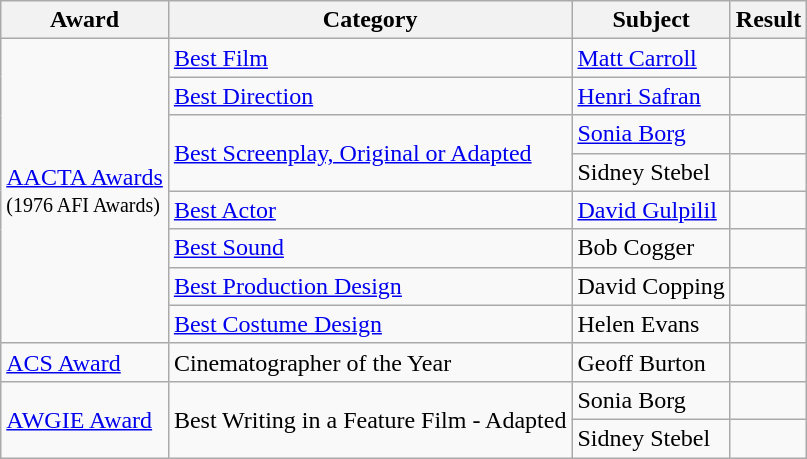<table class="wikitable">
<tr>
<th>Award</th>
<th>Category</th>
<th>Subject</th>
<th>Result</th>
</tr>
<tr>
<td rowspan=8><a href='#'>AACTA Awards</a><br><small>(1976 AFI Awards)</small></td>
<td><a href='#'>Best Film</a></td>
<td><a href='#'>Matt Carroll</a></td>
<td></td>
</tr>
<tr>
<td><a href='#'>Best Direction</a></td>
<td><a href='#'>Henri Safran</a></td>
<td></td>
</tr>
<tr>
<td rowspan=2><a href='#'>Best Screenplay, Original or Adapted</a></td>
<td><a href='#'>Sonia Borg</a></td>
<td></td>
</tr>
<tr>
<td>Sidney Stebel</td>
<td></td>
</tr>
<tr>
<td><a href='#'>Best Actor</a></td>
<td><a href='#'>David Gulpilil</a></td>
<td></td>
</tr>
<tr>
<td><a href='#'>Best Sound</a></td>
<td>Bob Cogger</td>
<td></td>
</tr>
<tr>
<td><a href='#'>Best Production Design</a></td>
<td>David Copping</td>
<td></td>
</tr>
<tr>
<td><a href='#'>Best Costume Design</a></td>
<td>Helen Evans</td>
<td></td>
</tr>
<tr>
<td><a href='#'>ACS Award</a></td>
<td>Cinematographer of the Year</td>
<td>Geoff Burton</td>
<td></td>
</tr>
<tr>
<td rowspan=2><a href='#'>AWGIE Award</a></td>
<td rowspan=2>Best Writing in a Feature Film - Adapted</td>
<td>Sonia Borg</td>
<td></td>
</tr>
<tr>
<td>Sidney Stebel</td>
<td></td>
</tr>
</table>
